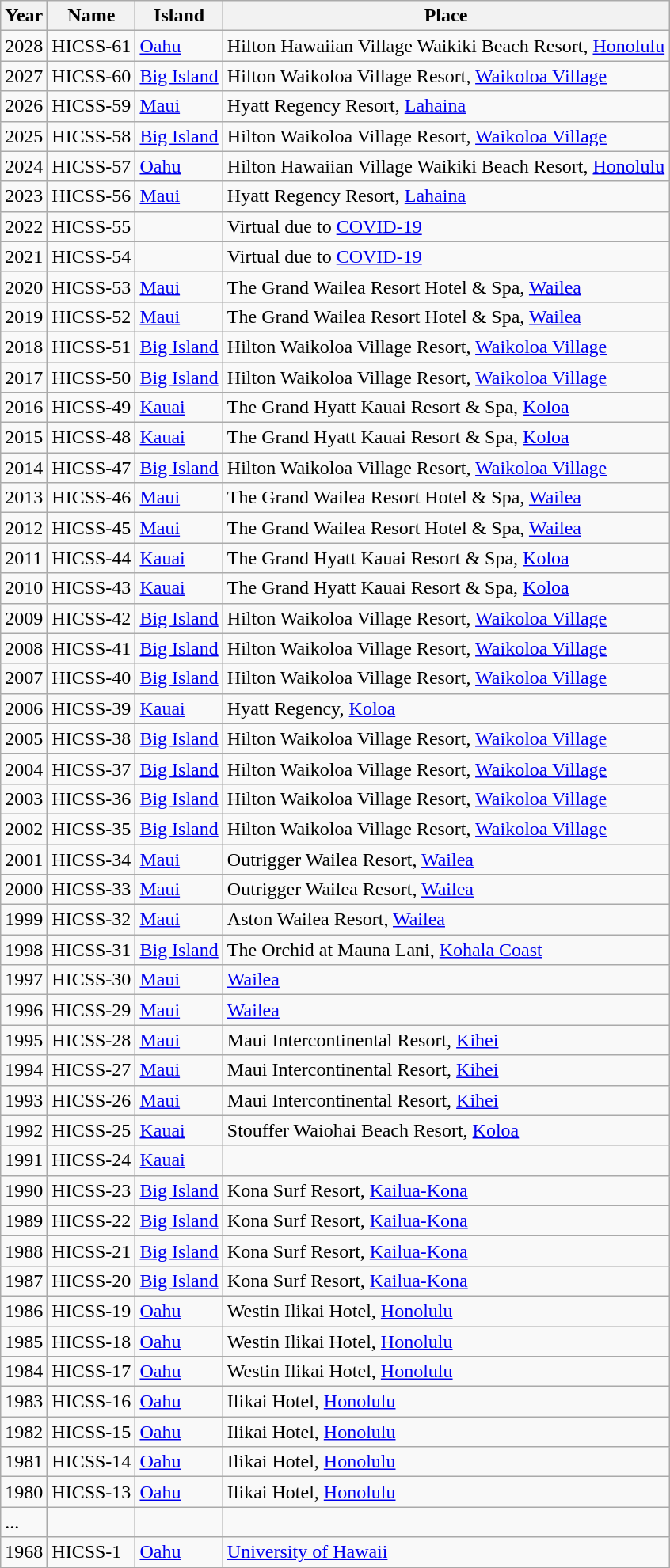<table class="wikitable">
<tr>
<th>Year</th>
<th>Name</th>
<th>Island</th>
<th>Place</th>
</tr>
<tr>
<td>2028</td>
<td>HICSS-61</td>
<td><a href='#'>Oahu</a></td>
<td>Hilton Hawaiian Village Waikiki Beach Resort, <a href='#'>Honolulu</a></td>
</tr>
<tr>
<td>2027</td>
<td>HICSS-60</td>
<td><a href='#'>Big Island</a></td>
<td>Hilton Waikoloa Village Resort, <a href='#'>Waikoloa Village</a></td>
</tr>
<tr>
<td>2026</td>
<td>HICSS-59</td>
<td><a href='#'>Maui</a></td>
<td>Hyatt Regency Resort, <a href='#'>Lahaina</a></td>
</tr>
<tr>
<td>2025</td>
<td>HICSS-58</td>
<td><a href='#'>Big Island</a></td>
<td>Hilton Waikoloa Village Resort, <a href='#'>Waikoloa Village</a></td>
</tr>
<tr>
<td>2024</td>
<td>HICSS-57</td>
<td><a href='#'>Oahu</a></td>
<td>Hilton Hawaiian Village Waikiki Beach Resort, <a href='#'>Honolulu</a></td>
</tr>
<tr>
<td>2023</td>
<td>HICSS-56</td>
<td><a href='#'>Maui</a></td>
<td>Hyatt Regency Resort, <a href='#'>Lahaina</a></td>
</tr>
<tr>
<td>2022</td>
<td>HICSS-55</td>
<td></td>
<td>Virtual due to <a href='#'>COVID-19</a></td>
</tr>
<tr>
<td>2021</td>
<td>HICSS-54</td>
<td></td>
<td>Virtual due to <a href='#'>COVID-19</a></td>
</tr>
<tr>
<td>2020</td>
<td>HICSS-53</td>
<td><a href='#'>Maui</a></td>
<td>The Grand Wailea Resort Hotel & Spa, <a href='#'>Wailea</a></td>
</tr>
<tr>
<td>2019</td>
<td>HICSS-52</td>
<td><a href='#'>Maui</a></td>
<td>The Grand Wailea Resort Hotel & Spa, <a href='#'>Wailea</a></td>
</tr>
<tr>
<td>2018</td>
<td>HICSS-51</td>
<td><a href='#'>Big Island</a></td>
<td>Hilton Waikoloa Village Resort, <a href='#'>Waikoloa Village</a></td>
</tr>
<tr>
<td>2017</td>
<td>HICSS-50</td>
<td><a href='#'>Big Island</a></td>
<td>Hilton Waikoloa Village Resort, <a href='#'>Waikoloa Village</a></td>
</tr>
<tr>
<td>2016</td>
<td>HICSS-49</td>
<td><a href='#'>Kauai</a></td>
<td>The Grand Hyatt Kauai Resort & Spa, <a href='#'>Koloa</a></td>
</tr>
<tr>
<td>2015</td>
<td>HICSS-48</td>
<td><a href='#'>Kauai</a></td>
<td>The Grand Hyatt Kauai Resort & Spa, <a href='#'>Koloa</a></td>
</tr>
<tr>
<td>2014</td>
<td>HICSS-47</td>
<td><a href='#'>Big Island</a></td>
<td>Hilton Waikoloa Village Resort, <a href='#'>Waikoloa Village</a></td>
</tr>
<tr>
<td>2013</td>
<td>HICSS-46</td>
<td><a href='#'>Maui</a></td>
<td>The Grand Wailea Resort Hotel & Spa, <a href='#'>Wailea</a></td>
</tr>
<tr>
<td>2012</td>
<td>HICSS-45</td>
<td><a href='#'>Maui</a></td>
<td>The Grand Wailea Resort Hotel & Spa, <a href='#'>Wailea</a></td>
</tr>
<tr>
<td>2011</td>
<td>HICSS-44</td>
<td><a href='#'>Kauai</a></td>
<td>The Grand Hyatt Kauai Resort & Spa, <a href='#'>Koloa</a></td>
</tr>
<tr>
<td>2010</td>
<td>HICSS-43</td>
<td><a href='#'>Kauai</a></td>
<td>The Grand Hyatt Kauai Resort & Spa, <a href='#'>Koloa</a></td>
</tr>
<tr>
<td>2009</td>
<td>HICSS-42</td>
<td><a href='#'>Big Island</a></td>
<td>Hilton Waikoloa Village Resort, <a href='#'>Waikoloa Village</a></td>
</tr>
<tr>
<td>2008</td>
<td>HICSS-41</td>
<td><a href='#'>Big Island</a></td>
<td>Hilton Waikoloa Village Resort, <a href='#'>Waikoloa Village</a></td>
</tr>
<tr>
<td>2007</td>
<td>HICSS-40</td>
<td><a href='#'>Big Island</a></td>
<td>Hilton Waikoloa Village Resort, <a href='#'>Waikoloa Village</a></td>
</tr>
<tr>
<td>2006</td>
<td>HICSS-39</td>
<td><a href='#'>Kauai</a></td>
<td>Hyatt Regency, <a href='#'>Koloa</a></td>
</tr>
<tr>
<td>2005</td>
<td>HICSS-38</td>
<td><a href='#'>Big Island</a></td>
<td>Hilton Waikoloa Village Resort, <a href='#'>Waikoloa Village</a></td>
</tr>
<tr>
<td>2004</td>
<td>HICSS-37</td>
<td><a href='#'>Big Island</a></td>
<td>Hilton Waikoloa Village Resort, <a href='#'>Waikoloa Village</a></td>
</tr>
<tr>
<td>2003</td>
<td>HICSS-36</td>
<td><a href='#'>Big Island</a></td>
<td>Hilton Waikoloa Village Resort, <a href='#'>Waikoloa Village</a></td>
</tr>
<tr>
<td>2002</td>
<td>HICSS-35</td>
<td><a href='#'>Big Island</a></td>
<td>Hilton Waikoloa Village Resort, <a href='#'>Waikoloa Village</a></td>
</tr>
<tr>
<td>2001</td>
<td>HICSS-34</td>
<td><a href='#'>Maui</a></td>
<td>Outrigger Wailea Resort, <a href='#'>Wailea</a></td>
</tr>
<tr>
<td>2000</td>
<td>HICSS-33</td>
<td><a href='#'>Maui</a></td>
<td>Outrigger Wailea Resort, <a href='#'>Wailea</a></td>
</tr>
<tr>
<td>1999</td>
<td>HICSS-32</td>
<td><a href='#'>Maui</a></td>
<td>Aston Wailea Resort, <a href='#'>Wailea</a></td>
</tr>
<tr>
<td>1998</td>
<td>HICSS-31</td>
<td><a href='#'>Big Island</a></td>
<td>The Orchid at Mauna Lani, <a href='#'>Kohala Coast</a></td>
</tr>
<tr>
<td>1997</td>
<td>HICSS-30</td>
<td><a href='#'>Maui</a></td>
<td><a href='#'>Wailea</a></td>
</tr>
<tr>
<td>1996</td>
<td>HICSS-29</td>
<td><a href='#'>Maui</a></td>
<td><a href='#'>Wailea</a></td>
</tr>
<tr>
<td>1995</td>
<td>HICSS-28</td>
<td><a href='#'>Maui</a></td>
<td>Maui Intercontinental Resort, <a href='#'>Kihei</a></td>
</tr>
<tr>
<td>1994</td>
<td>HICSS-27</td>
<td><a href='#'>Maui</a></td>
<td>Maui Intercontinental Resort, <a href='#'>Kihei</a></td>
</tr>
<tr>
<td>1993</td>
<td>HICSS-26</td>
<td><a href='#'>Maui</a></td>
<td>Maui Intercontinental Resort, <a href='#'>Kihei</a></td>
</tr>
<tr>
<td>1992</td>
<td>HICSS-25</td>
<td><a href='#'>Kauai</a></td>
<td>Stouffer Waiohai Beach Resort, <a href='#'>Koloa</a></td>
</tr>
<tr>
<td>1991</td>
<td>HICSS-24</td>
<td><a href='#'>Kauai</a></td>
<td></td>
</tr>
<tr>
<td>1990</td>
<td>HICSS-23</td>
<td><a href='#'>Big Island</a></td>
<td>Kona Surf Resort, <a href='#'>Kailua-Kona</a></td>
</tr>
<tr>
<td>1989</td>
<td>HICSS-22</td>
<td><a href='#'>Big Island</a></td>
<td>Kona Surf Resort, <a href='#'>Kailua-Kona</a></td>
</tr>
<tr>
<td>1988</td>
<td>HICSS-21</td>
<td><a href='#'>Big Island</a></td>
<td>Kona Surf Resort, <a href='#'>Kailua-Kona</a></td>
</tr>
<tr>
<td>1987</td>
<td>HICSS-20</td>
<td><a href='#'>Big Island</a></td>
<td>Kona Surf Resort, <a href='#'>Kailua-Kona</a></td>
</tr>
<tr>
<td>1986</td>
<td>HICSS-19</td>
<td><a href='#'>Oahu</a></td>
<td>Westin Ilikai Hotel, <a href='#'>Honolulu</a></td>
</tr>
<tr>
<td>1985</td>
<td>HICSS-18</td>
<td><a href='#'>Oahu</a></td>
<td>Westin Ilikai Hotel, <a href='#'>Honolulu</a></td>
</tr>
<tr>
<td>1984</td>
<td>HICSS-17</td>
<td><a href='#'>Oahu</a></td>
<td>Westin Ilikai Hotel, <a href='#'>Honolulu</a></td>
</tr>
<tr>
<td>1983</td>
<td>HICSS-16</td>
<td><a href='#'>Oahu</a></td>
<td>Ilikai Hotel, <a href='#'>Honolulu</a></td>
</tr>
<tr>
<td>1982</td>
<td>HICSS-15</td>
<td><a href='#'>Oahu</a></td>
<td>Ilikai Hotel, <a href='#'>Honolulu</a></td>
</tr>
<tr>
<td>1981</td>
<td>HICSS-14</td>
<td><a href='#'>Oahu</a></td>
<td>Ilikai Hotel, <a href='#'>Honolulu</a></td>
</tr>
<tr>
<td>1980</td>
<td>HICSS-13</td>
<td><a href='#'>Oahu</a></td>
<td>Ilikai Hotel, <a href='#'>Honolulu</a></td>
</tr>
<tr>
<td>...</td>
<td></td>
<td></td>
<td></td>
</tr>
<tr>
<td>1968</td>
<td>HICSS-1</td>
<td><a href='#'>Oahu</a></td>
<td><a href='#'>University of Hawaii</a></td>
</tr>
</table>
